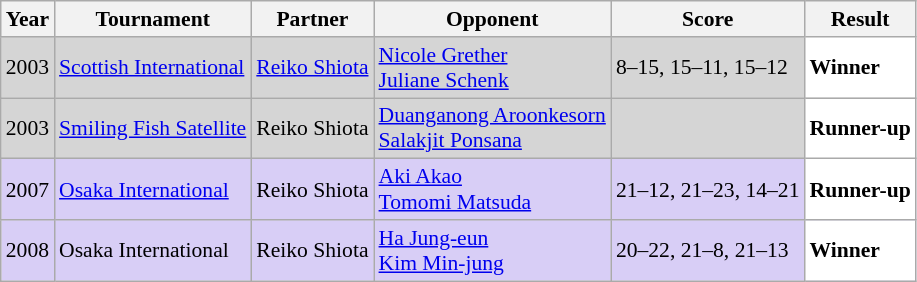<table class="sortable wikitable" style="font-size: 90%;">
<tr>
<th>Year</th>
<th>Tournament</th>
<th>Partner</th>
<th>Opponent</th>
<th>Score</th>
<th>Result</th>
</tr>
<tr style="background:#D5D5D5">
<td align="center">2003</td>
<td align="left"><a href='#'>Scottish International</a></td>
<td align="left"> <a href='#'>Reiko Shiota</a></td>
<td align="left"> <a href='#'>Nicole Grether</a> <br>  <a href='#'>Juliane Schenk</a></td>
<td align="left">8–15, 15–11, 15–12</td>
<td style="text-align:left; background:white"> <strong>Winner</strong></td>
</tr>
<tr style="background:#D5D5D5">
<td align="center">2003</td>
<td align="left"><a href='#'>Smiling Fish Satellite</a></td>
<td align="left"> Reiko Shiota</td>
<td align="left"> <a href='#'>Duanganong Aroonkesorn</a> <br>  <a href='#'>Salakjit Ponsana</a></td>
<td align="left"></td>
<td style="text-align:left; background:white"> <strong>Runner-up</strong></td>
</tr>
<tr style="background:#D8CEF6">
<td align="center">2007</td>
<td align="left"><a href='#'>Osaka International</a></td>
<td align="left"> Reiko Shiota</td>
<td align="left"> <a href='#'>Aki Akao</a> <br>  <a href='#'>Tomomi Matsuda</a></td>
<td align="left">21–12, 21–23, 14–21</td>
<td style="text-align:left; background:white"> <strong>Runner-up</strong></td>
</tr>
<tr style="background:#D8CEF6">
<td align="center">2008</td>
<td align="left">Osaka International</td>
<td align="left"> Reiko Shiota</td>
<td align="left"> <a href='#'>Ha Jung-eun</a> <br>  <a href='#'>Kim Min-jung</a></td>
<td align="left">20–22, 21–8, 21–13</td>
<td style="text-align:left; background:white"> <strong>Winner</strong></td>
</tr>
</table>
